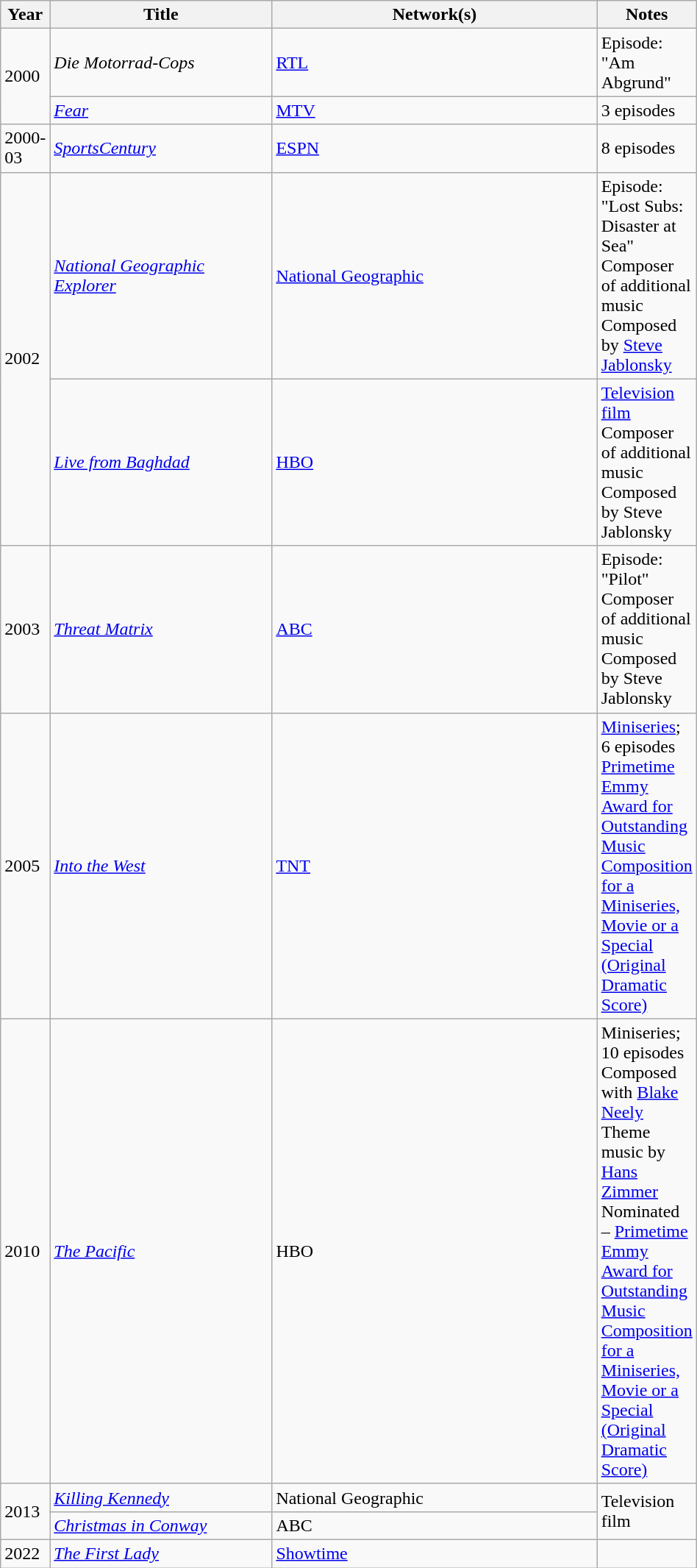<table class="wikitable sortable" width="50%">
<tr>
<th width="30">Year</th>
<th width="200">Title</th>
<th width="300">Network(s)</th>
<th>Notes</th>
</tr>
<tr>
<td rowspan="2">2000</td>
<td><em>Die Motorrad-Cops</em></td>
<td><a href='#'>RTL</a></td>
<td>Episode: "Am Abgrund"</td>
</tr>
<tr>
<td><a href='#'><em>Fear</em></a></td>
<td><a href='#'>MTV</a></td>
<td>3 episodes</td>
</tr>
<tr>
<td>2000-03</td>
<td><em><a href='#'>SportsCentury</a></em></td>
<td><a href='#'>ESPN</a></td>
<td>8 episodes</td>
</tr>
<tr>
<td rowspan="2">2002</td>
<td><em><a href='#'>National Geographic Explorer</a></em></td>
<td><a href='#'>National Geographic</a></td>
<td>Episode: "Lost Subs: Disaster at Sea"<br>Composer of additional music<br>Composed by <a href='#'>Steve Jablonsky</a></td>
</tr>
<tr>
<td><a href='#'><em>Live from Baghdad</em></a></td>
<td><a href='#'>HBO</a></td>
<td><a href='#'>Television film</a><br>Composer of additional music<br>Composed by Steve Jablonsky</td>
</tr>
<tr>
<td>2003</td>
<td><em><a href='#'>Threat Matrix</a></em></td>
<td><a href='#'>ABC</a></td>
<td>Episode: "Pilot"<br>Composer of additional music<br>Composed by Steve Jablonsky</td>
</tr>
<tr>
<td>2005</td>
<td><a href='#'><em>Into the West</em></a></td>
<td><a href='#'>TNT</a></td>
<td><a href='#'>Miniseries</a>; 6 episodes<br><a href='#'>Primetime Emmy Award for Outstanding Music Composition for a Miniseries, Movie or a Special (Original Dramatic Score)</a></td>
</tr>
<tr>
<td>2010</td>
<td><a href='#'><em>The Pacific</em></a></td>
<td>HBO</td>
<td>Miniseries; 10 episodes<br>Composed with <a href='#'>Blake Neely</a><br>Theme music by <a href='#'>Hans Zimmer</a><br>Nominated – <a href='#'>Primetime Emmy Award for Outstanding Music Composition for a Miniseries, Movie or a Special (Original Dramatic Score)</a></td>
</tr>
<tr>
<td rowspan="2">2013</td>
<td><a href='#'><em>Killing Kennedy</em></a></td>
<td>National Geographic</td>
<td rowspan="2">Television film</td>
</tr>
<tr>
<td><em><a href='#'>Christmas in Conway</a></em></td>
<td>ABC</td>
</tr>
<tr>
<td>2022</td>
<td><em><a href='#'>The First Lady</a></em></td>
<td><a href='#'>Showtime</a></td>
<td></td>
</tr>
</table>
